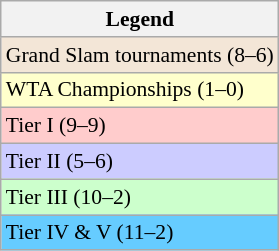<table class="wikitable" style="font-size:90%;">
<tr>
<th>Legend</th>
</tr>
<tr>
<td style="background:#f3e6d7;">Grand Slam tournaments (8–6)</td>
</tr>
<tr>
<td style="background:#ffc;">WTA Championships (1–0)</td>
</tr>
<tr>
<td bgcolor=ffcccc>Tier I (9–9)</td>
</tr>
<tr>
<td bgcolor=ccccff>Tier II (5–6)</td>
</tr>
<tr>
<td bgcolor=CCFFCC>Tier III (10–2)</td>
</tr>
<tr>
<td style="background:#66ccff;">Tier IV & V (11–2)</td>
</tr>
</table>
